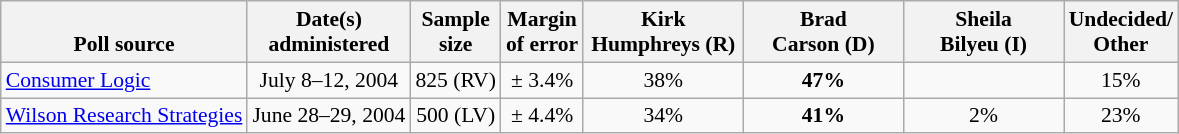<table class="wikitable" style="font-size:90%;text-align:center;">
<tr style="vertical-align:bottom">
<th>Poll source</th>
<th>Date(s)<br>administered</th>
<th>Sample<br>size</th>
<th>Margin<br>of error</th>
<th style="width:100px;">Kirk<br>Humphreys (R)</th>
<th style="width:100px;">Brad<br>Carson (D)</th>
<th style="width:100px;">Sheila<br>Bilyeu (I)</th>
<th>Undecided/<br>Other</th>
</tr>
<tr>
<td style="text-align:left;"><a href='#'>Consumer Logic</a></td>
<td>July 8–12, 2004</td>
<td>825 (RV)</td>
<td>± 3.4%</td>
<td>38%</td>
<td><strong>47%</strong></td>
<td></td>
<td>15%</td>
</tr>
<tr>
<td style="text-align:left;"><a href='#'>Wilson Research Strategies</a></td>
<td>June 28–29, 2004</td>
<td>500 (LV)</td>
<td>± 4.4%</td>
<td>34%</td>
<td><strong>41%</strong></td>
<td>2%</td>
<td>23%</td>
</tr>
</table>
